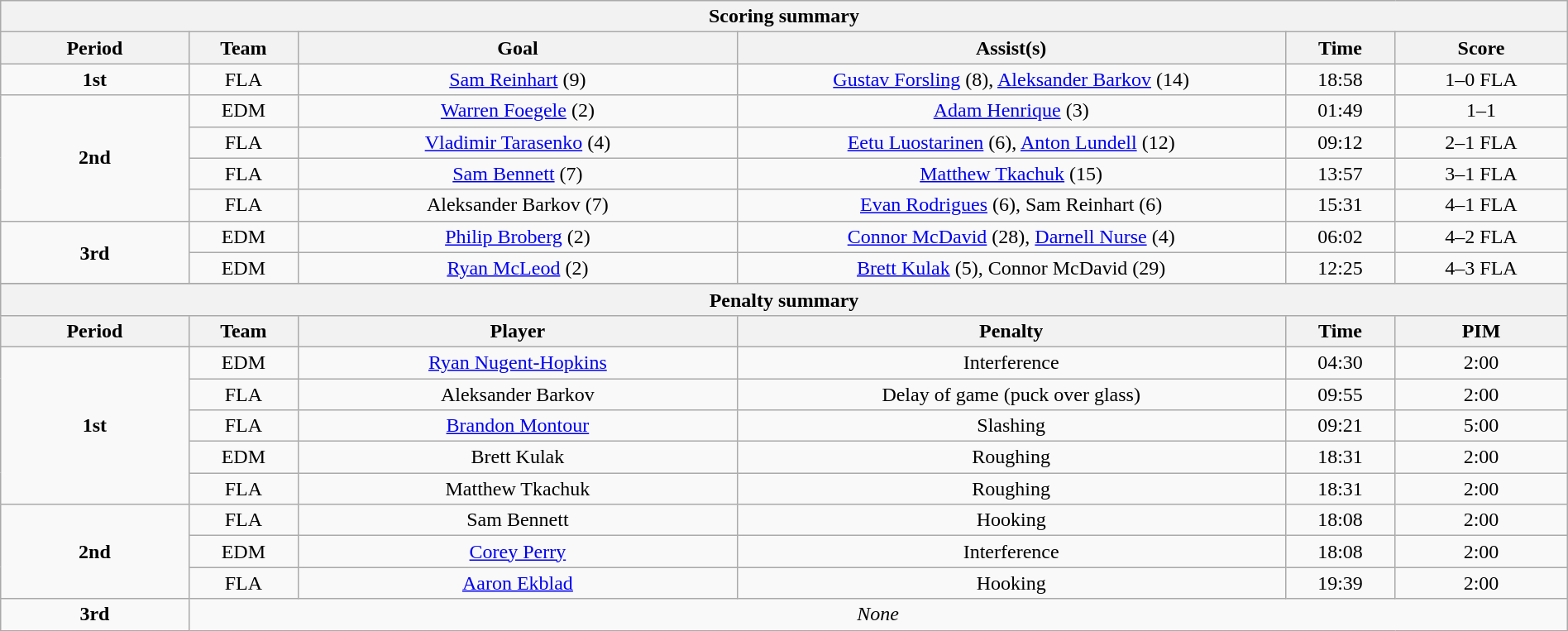<table style="width:100%;" class="wikitable">
<tr>
<th colspan="6">Scoring summary</th>
</tr>
<tr>
<th style="width:12%;">Period</th>
<th style="width:7%;">Team</th>
<th style="width:28%;">Goal</th>
<th style="width:35%;">Assist(s)</th>
<th style="width:7%;">Time</th>
<th style="width:11%;">Score</th>
</tr>
<tr style="text-align:center;">
<td rowspan="1"><strong>1st</strong></td>
<td>FLA</td>
<td><a href='#'>Sam Reinhart</a> (9)</td>
<td><a href='#'>Gustav Forsling</a> (8), <a href='#'>Aleksander Barkov</a> (14)</td>
<td>18:58</td>
<td>1–0 FLA</td>
</tr>
<tr style="text-align:center;">
<td rowspan="4"><strong>2nd</strong></td>
<td>EDM</td>
<td><a href='#'>Warren Foegele</a> (2)</td>
<td><a href='#'>Adam Henrique</a> (3)</td>
<td>01:49</td>
<td>1–1</td>
</tr>
<tr style="text-align:center;">
<td>FLA</td>
<td><a href='#'>Vladimir Tarasenko</a> (4)</td>
<td><a href='#'>Eetu Luostarinen</a> (6), <a href='#'>Anton Lundell</a> (12)</td>
<td>09:12</td>
<td>2–1 FLA</td>
</tr>
<tr style="text-align:center;">
<td>FLA</td>
<td><a href='#'>Sam Bennett</a> (7)</td>
<td><a href='#'>Matthew Tkachuk</a> (15)</td>
<td>13:57</td>
<td>3–1 FLA</td>
</tr>
<tr style="text-align:center;">
<td>FLA</td>
<td>Aleksander Barkov (7)</td>
<td><a href='#'>Evan Rodrigues</a> (6), Sam Reinhart (6)</td>
<td>15:31</td>
<td>4–1 FLA</td>
</tr>
<tr style="text-align:center;">
<td rowspan="2"><strong>3rd</strong></td>
<td>EDM</td>
<td><a href='#'>Philip Broberg</a> (2)</td>
<td><a href='#'>Connor McDavid</a> (28), <a href='#'>Darnell Nurse</a> (4)</td>
<td>06:02</td>
<td>4–2 FLA</td>
</tr>
<tr style="text-align:center;">
<td>EDM</td>
<td><a href='#'>Ryan McLeod</a> (2)</td>
<td><a href='#'>Brett Kulak</a> (5), Connor McDavid (29)</td>
<td>12:25</td>
<td>4–3 FLA</td>
</tr>
<tr style="text-align:center;">
</tr>
<tr>
<th colspan="6">Penalty summary</th>
</tr>
<tr>
<th style="width:12%;">Period</th>
<th style="width:7%;">Team</th>
<th style="width:28%;">Player</th>
<th style="width:35%;">Penalty</th>
<th style="width:7%;">Time</th>
<th style="width:11%;">PIM</th>
</tr>
<tr style="text-align:center;">
<td rowspan="5"><strong>1st</strong></td>
<td>EDM</td>
<td><a href='#'>Ryan Nugent-Hopkins</a></td>
<td>Interference</td>
<td>04:30</td>
<td>2:00</td>
</tr>
<tr style="text-align:center;">
<td>FLA</td>
<td>Aleksander Barkov</td>
<td>Delay of game (puck over glass)</td>
<td>09:55</td>
<td>2:00</td>
</tr>
<tr style="text-align:center;">
<td>FLA</td>
<td><a href='#'>Brandon Montour</a></td>
<td>Slashing</td>
<td>09:21</td>
<td>5:00</td>
</tr>
<tr style="text-align:center;">
<td>EDM</td>
<td>Brett Kulak</td>
<td>Roughing</td>
<td>18:31</td>
<td>2:00</td>
</tr>
<tr style="text-align:center;">
<td>FLA</td>
<td>Matthew Tkachuk</td>
<td>Roughing</td>
<td>18:31</td>
<td>2:00</td>
</tr>
<tr style="text-align:center;">
<td rowspan="3"><strong>2nd</strong></td>
<td>FLA</td>
<td>Sam Bennett</td>
<td>Hooking</td>
<td>18:08</td>
<td>2:00</td>
</tr>
<tr style="text-align:center;">
<td>EDM</td>
<td><a href='#'>Corey Perry</a></td>
<td>Interference</td>
<td>18:08</td>
<td>2:00</td>
</tr>
<tr style="text-align:center;">
<td>FLA</td>
<td><a href='#'>Aaron Ekblad</a></td>
<td>Hooking</td>
<td>19:39</td>
<td>2:00</td>
</tr>
<tr style="text-align:center;">
<td rowspan="1"><strong>3rd</strong></td>
<td colspan="5"><em>None</em></td>
</tr>
</table>
